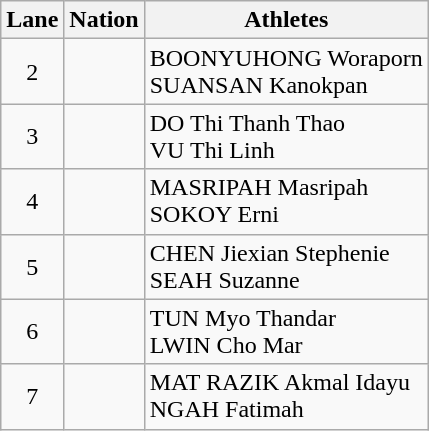<table class="wikitable sortable" style="text-align:center">
<tr>
<th>Lane</th>
<th>Nation</th>
<th>Athletes</th>
</tr>
<tr>
<td>2</td>
<td align=left></td>
<td align=left>BOONYUHONG Woraporn <br> SUANSAN Kanokpan</td>
</tr>
<tr>
<td>3</td>
<td align=left></td>
<td align=left>DO Thi Thanh Thao <br> VU Thi Linh</td>
</tr>
<tr>
<td>4</td>
<td align=left></td>
<td align=left>MASRIPAH Masripah <br> SOKOY Erni</td>
</tr>
<tr>
<td>5</td>
<td align=left></td>
<td align=left>CHEN Jiexian Stephenie <br> SEAH Suzanne</td>
</tr>
<tr>
<td>6</td>
<td align=left></td>
<td align=left>TUN Myo Thandar <br> LWIN Cho Mar</td>
</tr>
<tr>
<td>7</td>
<td align=left></td>
<td align=left>MAT RAZIK Akmal Idayu <br> NGAH Fatimah</td>
</tr>
</table>
